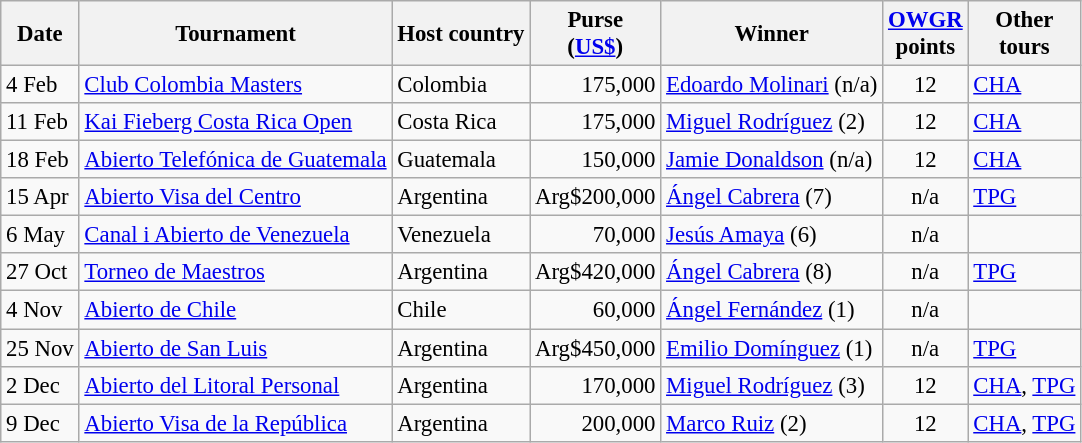<table class="wikitable" style="font-size:95%">
<tr>
<th>Date</th>
<th>Tournament</th>
<th>Host country</th>
<th>Purse<br>(<a href='#'>US$</a>)</th>
<th>Winner</th>
<th><a href='#'>OWGR</a><br>points</th>
<th>Other<br>tours</th>
</tr>
<tr>
<td>4 Feb</td>
<td><a href='#'>Club Colombia Masters</a></td>
<td>Colombia</td>
<td align=right>175,000</td>
<td> <a href='#'>Edoardo Molinari</a> (n/a)</td>
<td align=center>12</td>
<td><a href='#'>CHA</a></td>
</tr>
<tr>
<td>11 Feb</td>
<td><a href='#'>Kai Fieberg Costa Rica Open</a></td>
<td>Costa Rica</td>
<td align=right>175,000</td>
<td> <a href='#'>Miguel Rodríguez</a> (2)</td>
<td align=center>12</td>
<td><a href='#'>CHA</a></td>
</tr>
<tr>
<td>18 Feb</td>
<td><a href='#'>Abierto Telefónica de Guatemala</a></td>
<td>Guatemala</td>
<td align=right>150,000</td>
<td> <a href='#'>Jamie Donaldson</a> (n/a)</td>
<td align=center>12</td>
<td><a href='#'>CHA</a></td>
</tr>
<tr>
<td>15 Apr</td>
<td><a href='#'>Abierto Visa del Centro</a></td>
<td>Argentina</td>
<td align=right>Arg$200,000</td>
<td> <a href='#'>Ángel Cabrera</a> (7)</td>
<td align=center>n/a</td>
<td><a href='#'>TPG</a></td>
</tr>
<tr>
<td>6 May</td>
<td><a href='#'>Canal i Abierto de Venezuela</a></td>
<td>Venezuela</td>
<td align=right>70,000</td>
<td> <a href='#'>Jesús Amaya</a> (6)</td>
<td align=center>n/a</td>
<td></td>
</tr>
<tr>
<td>27 Oct</td>
<td><a href='#'>Torneo de Maestros</a></td>
<td>Argentina</td>
<td align=right>Arg$420,000</td>
<td> <a href='#'>Ángel Cabrera</a> (8)</td>
<td align=center>n/a</td>
<td><a href='#'>TPG</a></td>
</tr>
<tr>
<td>4 Nov</td>
<td><a href='#'>Abierto de Chile</a></td>
<td>Chile</td>
<td align=right>60,000</td>
<td> <a href='#'>Ángel Fernández</a> (1)</td>
<td align=center>n/a</td>
<td></td>
</tr>
<tr>
<td>25 Nov</td>
<td><a href='#'>Abierto de San Luis</a></td>
<td>Argentina</td>
<td align=right>Arg$450,000</td>
<td> <a href='#'>Emilio Domínguez</a> (1)</td>
<td align=center>n/a</td>
<td><a href='#'>TPG</a></td>
</tr>
<tr>
<td>2 Dec</td>
<td><a href='#'>Abierto del Litoral Personal</a></td>
<td>Argentina</td>
<td align=right>170,000</td>
<td> <a href='#'>Miguel Rodríguez</a> (3)</td>
<td align=center>12</td>
<td><a href='#'>CHA</a>, <a href='#'>TPG</a></td>
</tr>
<tr>
<td>9 Dec</td>
<td><a href='#'>Abierto Visa de la República</a></td>
<td>Argentina</td>
<td align=right>200,000</td>
<td> <a href='#'>Marco Ruiz</a> (2)</td>
<td align=center>12</td>
<td><a href='#'>CHA</a>, <a href='#'>TPG</a></td>
</tr>
</table>
